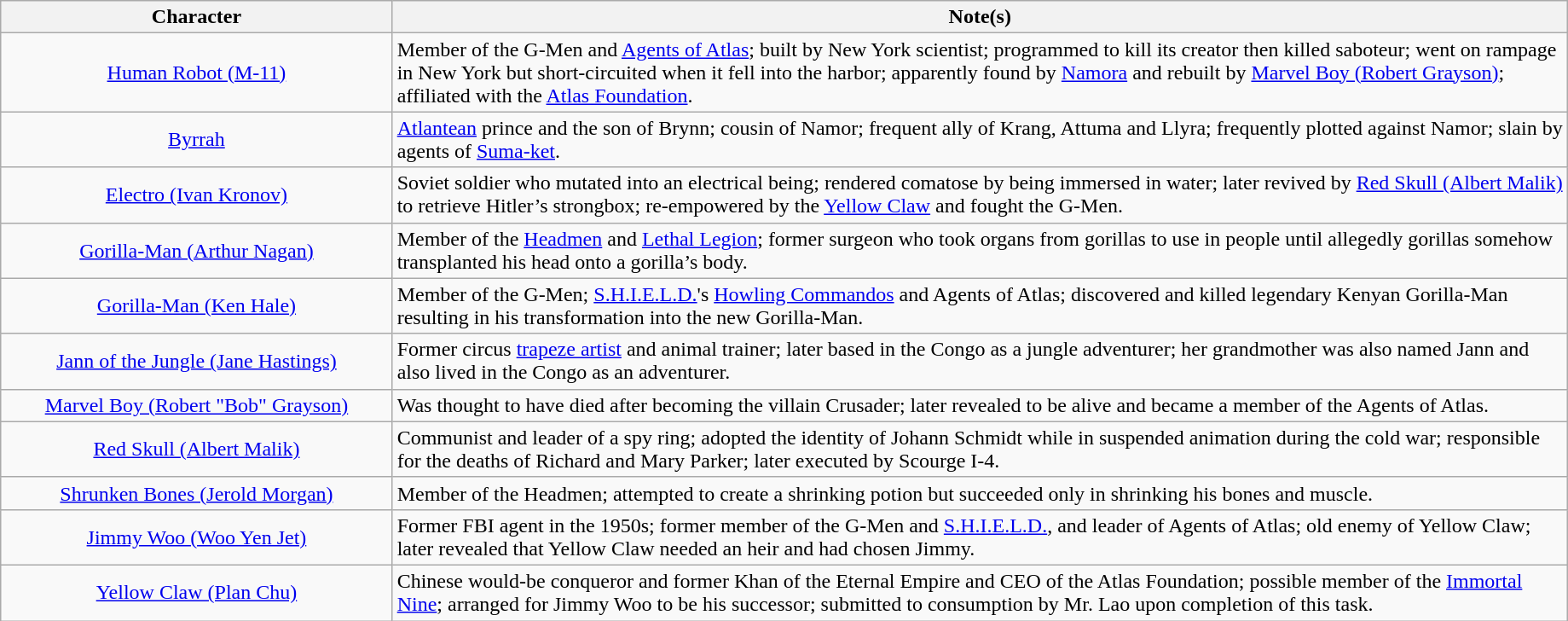<table class="wikitable sortable" style="width:97%;">
<tr>
<th width=25%>Character</th>
<th width=80%>Note(s)</th>
</tr>
<tr>
<td align=center><a href='#'>Human Robot (M-11)</a></td>
<td>Member of the G-Men and <a href='#'>Agents of Atlas</a>; built by New York scientist; programmed to kill its creator then killed saboteur; went on rampage in New York but short-circuited when it fell into the harbor; apparently found by <a href='#'>Namora</a> and rebuilt by <a href='#'>Marvel Boy (Robert Grayson)</a>; affiliated with the <a href='#'>Atlas Foundation</a>.</td>
</tr>
<tr>
<td align=center><a href='#'>Byrrah</a></td>
<td><a href='#'>Atlantean</a> prince and the son of Brynn; cousin of Namor; frequent ally of Krang, Attuma and Llyra; frequently plotted against Namor; slain by agents of <a href='#'>Suma-ket</a>.</td>
</tr>
<tr>
<td align=center><a href='#'>Electro (Ivan Kronov)</a></td>
<td>Soviet soldier who mutated into an electrical being; rendered comatose by being immersed in water; later revived by <a href='#'>Red Skull (Albert Malik)</a> to retrieve Hitler’s strongbox; re-empowered by the <a href='#'>Yellow Claw</a> and fought the G-Men.</td>
</tr>
<tr>
<td align=center><a href='#'>Gorilla-Man (Arthur Nagan)</a></td>
<td>Member of the <a href='#'>Headmen</a> and <a href='#'>Lethal Legion</a>; former surgeon who took organs from gorillas to use in people until allegedly gorillas somehow transplanted his head onto a gorilla’s body.</td>
</tr>
<tr>
<td align=center><a href='#'>Gorilla-Man (Ken Hale)</a></td>
<td>Member of the G-Men; <a href='#'>S.H.I.E.L.D.</a>'s <a href='#'>Howling Commandos</a> and Agents of Atlas; discovered and killed legendary Kenyan Gorilla-Man resulting in his transformation into the new Gorilla-Man.</td>
</tr>
<tr>
<td align=center><a href='#'>Jann of the Jungle (Jane Hastings)</a></td>
<td>Former circus <a href='#'>trapeze artist</a> and animal trainer; later based in the Congo as a jungle adventurer; her grandmother was also named Jann and also lived in the Congo as an adventurer.</td>
</tr>
<tr>
<td align=center><a href='#'>Marvel Boy (Robert "Bob" Grayson)</a></td>
<td>Was thought to have died after becoming the villain Crusader; later revealed to be alive and became a member of the Agents of Atlas.</td>
</tr>
<tr>
<td align=center><a href='#'>Red Skull (Albert Malik)</a></td>
<td>Communist and leader of a spy ring; adopted the identity of Johann Schmidt while in suspended animation during the cold war; responsible for the deaths of Richard and Mary Parker; later executed by Scourge I-4.</td>
</tr>
<tr>
<td align=center><a href='#'>Shrunken Bones (Jerold Morgan)</a></td>
<td>Member of the Headmen; attempted to create a shrinking potion but succeeded only in shrinking his bones and muscle.</td>
</tr>
<tr>
<td align=center><a href='#'>Jimmy Woo (Woo Yen Jet)</a></td>
<td>Former FBI agent in the 1950s; former member of the G-Men and <a href='#'>S.H.I.E.L.D.</a>, and leader of Agents of Atlas; old enemy of Yellow Claw; later revealed that Yellow Claw needed an heir and had chosen Jimmy.</td>
</tr>
<tr>
<td align=center><a href='#'>Yellow Claw (Plan Chu)</a></td>
<td>Chinese would-be conqueror and former Khan of the Eternal Empire and CEO of the Atlas Foundation; possible member of the <a href='#'>Immortal Nine</a>; arranged for Jimmy Woo to be his successor; submitted to consumption by Mr. Lao upon completion of this task.</td>
</tr>
</table>
